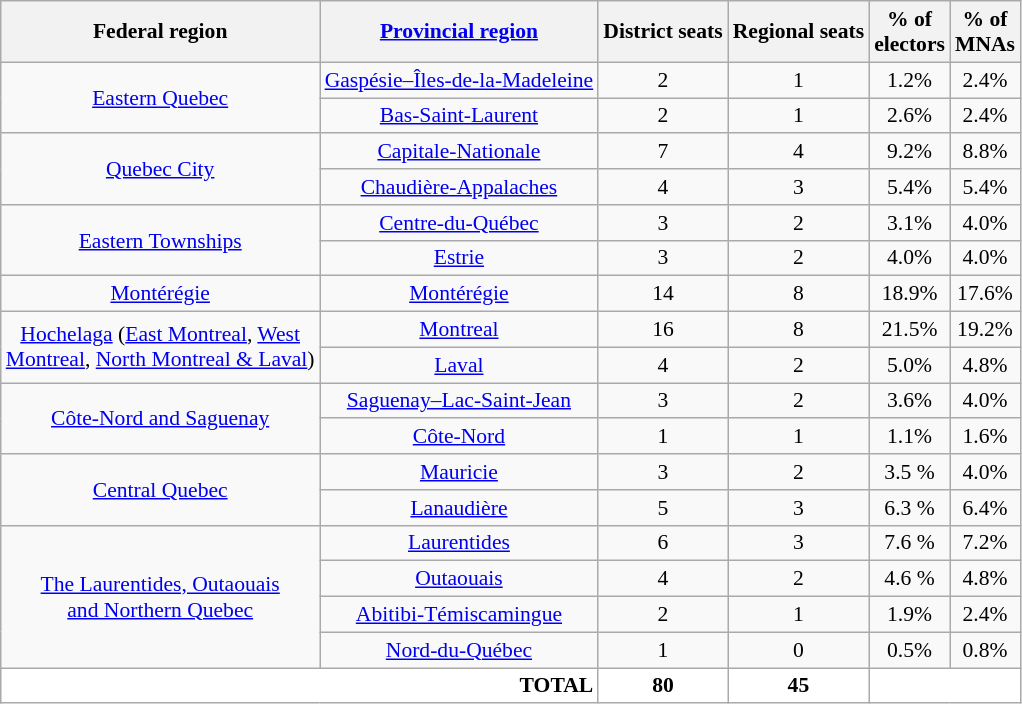<table class="wikitable sortable mw-collapsible mw-collapsed" style="text-align:center;font-size:90%;">
<tr>
<th>Federal region</th>
<th><a href='#'>Provincial region</a></th>
<th>District seats</th>
<th>Regional seats</th>
<th>% of <br>electors</th>
<th>% of<br>MNAs</th>
</tr>
<tr>
<td rowspan=2><a href='#'>Eastern Quebec</a></td>
<td><a href='#'>Gaspésie–Îles-de-la-Madeleine</a></td>
<td>2</td>
<td>1</td>
<td>1.2%</td>
<td>2.4%</td>
</tr>
<tr>
<td><a href='#'>Bas-Saint-Laurent</a></td>
<td>2</td>
<td>1</td>
<td>2.6%</td>
<td>2.4%</td>
</tr>
<tr>
<td rowspan=2><a href='#'>Quebec City</a></td>
<td><a href='#'>Capitale-Nationale</a></td>
<td>7</td>
<td>4</td>
<td>9.2%</td>
<td>8.8%</td>
</tr>
<tr>
<td><a href='#'>Chaudière-Appalaches</a></td>
<td>4</td>
<td>3</td>
<td>5.4%</td>
<td>5.4%</td>
</tr>
<tr>
<td rowspan=2><a href='#'>Eastern Townships</a></td>
<td><a href='#'>Centre-du-Québec</a></td>
<td>3</td>
<td>2</td>
<td>3.1%</td>
<td>4.0%</td>
</tr>
<tr>
<td><a href='#'>Estrie</a></td>
<td>3</td>
<td>2</td>
<td>4.0%</td>
<td>4.0%</td>
</tr>
<tr>
<td><a href='#'>Montérégie</a></td>
<td><a href='#'>Montérégie</a></td>
<td>14</td>
<td>8</td>
<td>18.9%</td>
<td>17.6%</td>
</tr>
<tr>
<td rowspan=2><a href='#'>Hochelaga</a> (<a href='#'>East Montreal</a>, <a href='#'>West<br>Montreal</a>, <a href='#'>North Montreal & Laval</a>)</td>
<td><a href='#'>Montreal</a></td>
<td>16</td>
<td>8</td>
<td>21.5%</td>
<td>19.2%</td>
</tr>
<tr>
<td><a href='#'>Laval</a></td>
<td>4</td>
<td>2</td>
<td>5.0%</td>
<td>4.8%</td>
</tr>
<tr>
<td rowspan=2><a href='#'>Côte-Nord and Saguenay</a></td>
<td><a href='#'>Saguenay–Lac-Saint-Jean</a></td>
<td>3</td>
<td>2</td>
<td>3.6%</td>
<td>4.0%</td>
</tr>
<tr>
<td><a href='#'>Côte-Nord</a></td>
<td>1</td>
<td>1</td>
<td>1.1%</td>
<td>1.6%</td>
</tr>
<tr>
<td rowspan=2><a href='#'>Central Quebec</a></td>
<td><a href='#'>Mauricie</a></td>
<td>3</td>
<td>2</td>
<td>3.5 %</td>
<td>4.0%</td>
</tr>
<tr>
<td><a href='#'>Lanaudière</a></td>
<td>5</td>
<td>3</td>
<td>6.3 %</td>
<td>6.4%</td>
</tr>
<tr>
<td rowspan=4><a href='#'>The Laurentides, Outaouais <br>and Northern Quebec</a></td>
<td><a href='#'>Laurentides</a></td>
<td>6</td>
<td>3</td>
<td>7.6 %</td>
<td>7.2%</td>
</tr>
<tr>
<td><a href='#'>Outaouais</a></td>
<td>4</td>
<td>2</td>
<td>4.6 %</td>
<td>4.8%</td>
</tr>
<tr>
<td><a href='#'>Abitibi-Témiscamingue</a></td>
<td>2</td>
<td>1</td>
<td>1.9%</td>
<td>2.4%</td>
</tr>
<tr>
<td><a href='#'>Nord-du-Québec</a></td>
<td>1</td>
<td>0</td>
<td>0.5%</td>
<td>0.8%</td>
</tr>
<tr>
<td style="text-align:right;background-color:#FFFFFF;" colspan="2"><strong>TOTAL</strong></td>
<td style="text-align:center;background-color:#FFFFFF;"><strong>80</strong></td>
<td style="text-align:center;background-color:#FFFFFF;"><strong>45</strong></td>
<td style="text-align:right;background-color:#FFFFFF;" colspan="2"></td>
</tr>
</table>
